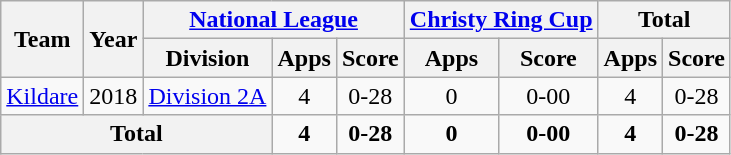<table class="wikitable" style="text-align:center">
<tr>
<th rowspan="2">Team</th>
<th rowspan="2">Year</th>
<th colspan="3"><a href='#'>National League</a></th>
<th colspan="2"><a href='#'>Christy Ring Cup</a></th>
<th colspan="2">Total</th>
</tr>
<tr>
<th>Division</th>
<th>Apps</th>
<th>Score</th>
<th>Apps</th>
<th>Score</th>
<th>Apps</th>
<th>Score</th>
</tr>
<tr>
<td rowspan="1"><a href='#'>Kildare</a></td>
<td>2018</td>
<td rowspan="1"><a href='#'>Division 2A</a></td>
<td>4</td>
<td>0-28</td>
<td>0</td>
<td>0-00</td>
<td>4</td>
<td>0-28</td>
</tr>
<tr>
<th colspan="3">Total</th>
<td><strong>4</strong></td>
<td><strong>0-28</strong></td>
<td><strong>0</strong></td>
<td><strong>0-00</strong></td>
<td><strong>4</strong></td>
<td><strong>0-28</strong></td>
</tr>
</table>
